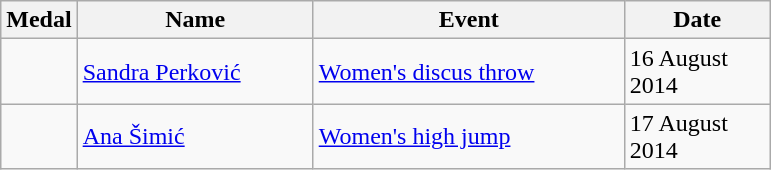<table class="wikitable sortable" style="font-size:100%">
<tr>
<th>Medal</th>
<th width=150>Name</th>
<th width=200>Event</th>
<th width=90>Date</th>
</tr>
<tr>
<td></td>
<td><a href='#'>Sandra Perković</a></td>
<td><a href='#'>Women's discus throw</a></td>
<td>16 August 2014</td>
</tr>
<tr>
<td></td>
<td><a href='#'>Ana Šimić</a></td>
<td><a href='#'>Women's high jump</a></td>
<td>17 August 2014</td>
</tr>
</table>
